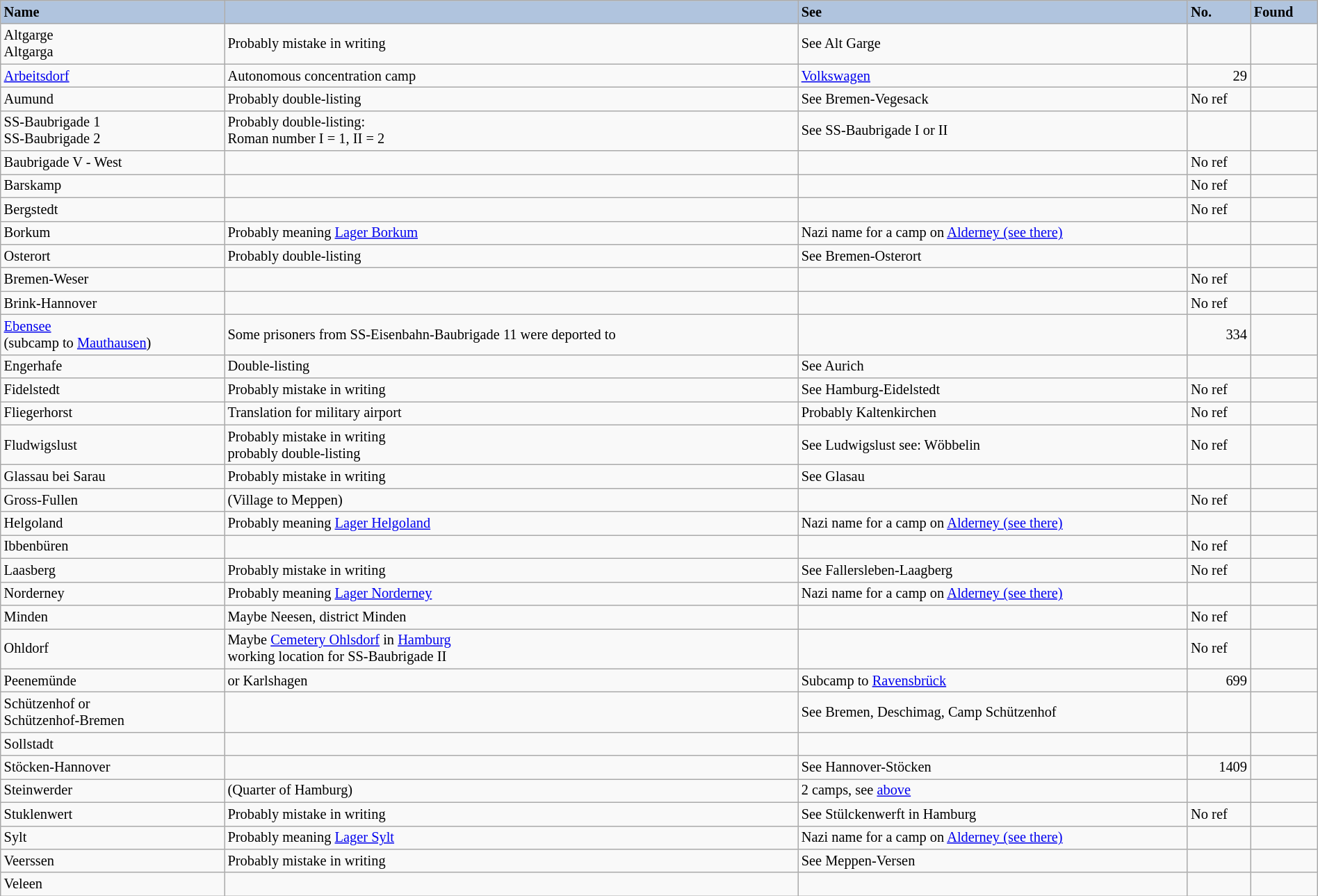<table class="wikitable" width="100%" style="font-size: 85%;">
<tr>
<th style="text-align: left;background:#B0C4DE">Name</th>
<th style="text-align: left;background:#B0C4DE"></th>
<th style="text-align: left;background:#B0C4DE">See</th>
<th style="text-align: left;background:#B0C4DE">No.</th>
<th style="text-align: left;background:#B0C4DE">Found</th>
</tr>
<tr>
<td>Altgarge<br>Altgarga</td>
<td>Probably mistake in writing</td>
<td>See Alt Garge</td>
<td></td>
<td></td>
</tr>
<tr>
<td><a href='#'>Arbeitsdorf</a></td>
<td>Autonomous concentration camp</td>
<td><a href='#'>Volkswagen</a></td>
<td style="text-align:right;">29</td>
<td></td>
</tr>
<tr>
<td>Aumund</td>
<td>Probably double-listing</td>
<td>See Bremen-Vegesack</td>
<td>No ref</td>
<td></td>
</tr>
<tr>
<td>SS-Baubrigade 1<br>SS-Baubrigade 2</td>
<td>Probably double-listing:<br>Roman number I = 1, II = 2</td>
<td>See SS-Baubrigade I or II</td>
<td></td>
<td></td>
</tr>
<tr>
<td>Baubrigade V - West</td>
<td></td>
<td></td>
<td>No ref</td>
<td></td>
</tr>
<tr>
<td>Barskamp</td>
<td></td>
<td></td>
<td>No ref</td>
<td></td>
</tr>
<tr>
<td>Bergstedt</td>
<td></td>
<td></td>
<td>No ref</td>
<td></td>
</tr>
<tr>
<td>Borkum</td>
<td>Probably meaning <a href='#'>Lager Borkum</a></td>
<td>Nazi name for a camp on <a href='#'>Alderney (see there)</a></td>
<td></td>
<td></td>
</tr>
<tr>
<td>Osterort</td>
<td>Probably double-listing</td>
<td>See Bremen-Osterort</td>
<td></td>
<td></td>
</tr>
<tr>
<td>Bremen-Weser</td>
<td></td>
<td></td>
<td>No ref</td>
<td></td>
</tr>
<tr>
<td>Brink-Hannover</td>
<td></td>
<td></td>
<td>No ref</td>
<td></td>
</tr>
<tr>
<td><a href='#'>Ebensee</a><br>(subcamp to <a href='#'>Mauthausen</a>)</td>
<td>Some prisoners from SS-Eisenbahn-Baubrigade 11 were deported to</td>
<td></td>
<td style="text-align:right;">334</td>
<td></td>
</tr>
<tr>
<td>Engerhafe</td>
<td>Double-listing</td>
<td>See Aurich</td>
<td></td>
<td></td>
</tr>
<tr>
<td>Fidelstedt</td>
<td>Probably mistake in writing<br></td>
<td>See Hamburg-Eidelstedt</td>
<td>No ref</td>
<td></td>
</tr>
<tr>
<td>Fliegerhorst</td>
<td>Translation for military airport</td>
<td>Probably Kaltenkirchen</td>
<td>No ref</td>
<td></td>
</tr>
<tr>
<td>Fludwigslust</td>
<td>Probably mistake in writing<br>probably double-listing</td>
<td>See Ludwigslust see: Wöbbelin</td>
<td>No ref</td>
<td></td>
</tr>
<tr>
<td>Glassau bei Sarau</td>
<td>Probably mistake in writing</td>
<td>See Glasau</td>
<td></td>
<td></td>
</tr>
<tr>
<td>Gross-Fullen</td>
<td>(Village to Meppen)</td>
<td></td>
<td>No ref</td>
<td></td>
</tr>
<tr>
<td>Helgoland</td>
<td>Probably meaning <a href='#'>Lager Helgoland</a></td>
<td>Nazi name for a camp on <a href='#'>Alderney (see there)</a></td>
<td></td>
<td></td>
</tr>
<tr>
<td>Ibbenbüren</td>
<td></td>
<td></td>
<td>No ref</td>
<td></td>
</tr>
<tr>
<td>Laasberg</td>
<td>Probably mistake in writing</td>
<td>See Fallersleben-Laagberg</td>
<td>No ref</td>
<td></td>
</tr>
<tr>
<td>Norderney</td>
<td>Probably meaning <a href='#'>Lager Norderney</a></td>
<td>Nazi name for a camp on <a href='#'>Alderney (see there)</a></td>
<td></td>
<td></td>
</tr>
<tr>
<td>Minden</td>
<td>Maybe Neesen, district Minden</td>
<td></td>
<td>No ref</td>
<td></td>
</tr>
<tr>
<td>Ohldorf</td>
<td>Maybe <a href='#'>Cemetery Ohlsdorf</a> in <a href='#'>Hamburg</a><br>working location for SS-Baubrigade II</td>
<td></td>
<td>No ref</td>
<td></td>
</tr>
<tr>
<td>Peenemünde</td>
<td>or Karlshagen</td>
<td>Subcamp to <a href='#'>Ravensbrück</a></td>
<td style="text-align:right;">699</td>
<td></td>
</tr>
<tr>
<td>Schützenhof or<br>Schützenhof-Bremen</td>
<td></td>
<td>See Bremen, Deschimag, Camp Schützenhof</td>
<td></td>
<td></td>
</tr>
<tr>
<td>Sollstadt</td>
<td></td>
<td></td>
<td></td>
<td></td>
</tr>
<tr>
<td>Stöcken-Hannover</td>
<td></td>
<td>See Hannover-Stöcken</td>
<td style="text-align:right;">1409</td>
<td></td>
</tr>
<tr>
<td>Steinwerder</td>
<td>(Quarter of Hamburg)</td>
<td>2 camps, see <a href='#'>above</a></td>
<td></td>
<td></td>
</tr>
<tr>
<td>Stuklenwert</td>
<td>Probably mistake in writing</td>
<td>See Stülckenwerft in Hamburg</td>
<td>No ref</td>
<td></td>
</tr>
<tr>
<td>Sylt</td>
<td>Probably meaning <a href='#'>Lager Sylt</a></td>
<td>Nazi name for a camp on <a href='#'>Alderney (see there)</a></td>
<td></td>
<td></td>
</tr>
<tr>
<td>Veerssen</td>
<td>Probably mistake in writing</td>
<td>See Meppen-Versen</td>
<td></td>
<td></td>
</tr>
<tr>
<td>Veleen</td>
<td></td>
<td></td>
<td></td>
<td></td>
</tr>
</table>
